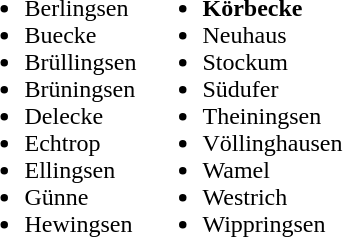<table>
<tr>
<td valign="top"><br><ul><li>Berlingsen</li><li>Buecke</li><li>Brüllingsen</li><li>Brüningsen</li><li>Delecke</li><li>Echtrop</li><li>Ellingsen</li><li>Günne</li><li>Hewingsen</li></ul></td>
<td valign="top"><br><ul><li><strong>Körbecke</strong></li><li>Neuhaus</li><li>Stockum</li><li>Südufer</li><li>Theiningsen</li><li>Völlinghausen</li><li>Wamel</li><li>Westrich</li><li>Wippringsen</li></ul></td>
</tr>
</table>
